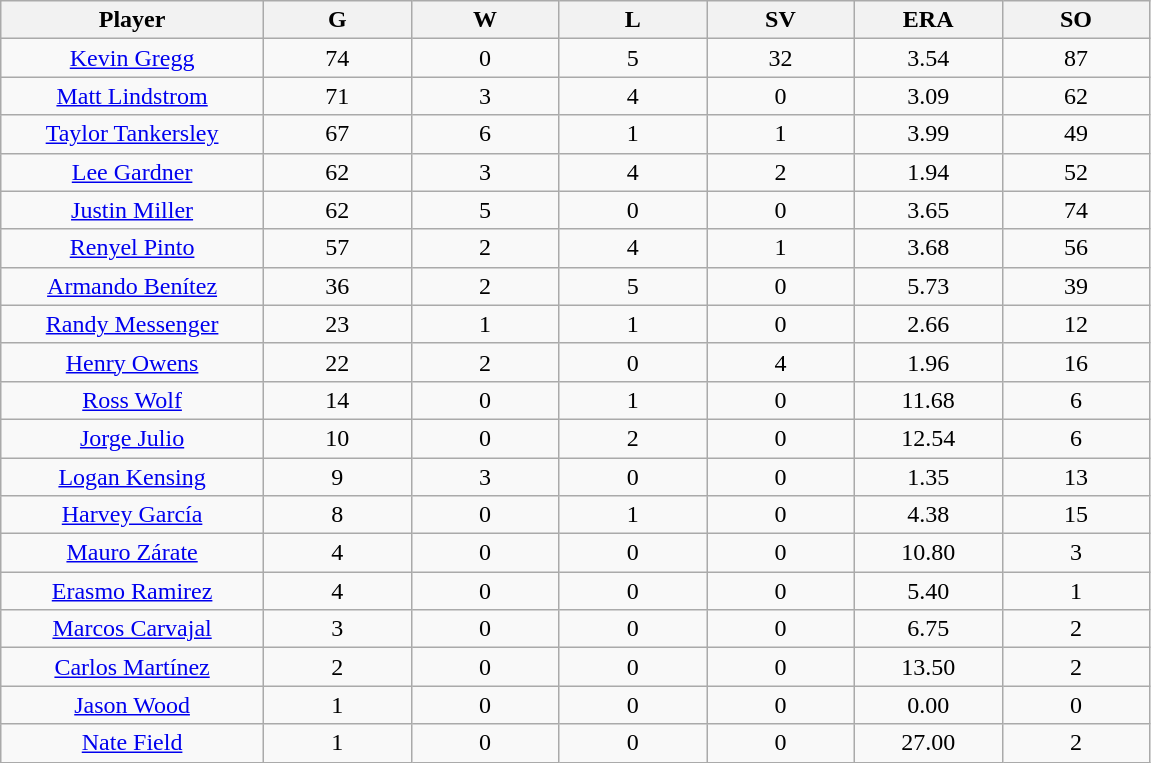<table class="wikitable sortable">
<tr>
<th bgcolor="#DDDDFF" width="16%">Player</th>
<th bgcolor="#DDDDFF" width="9%">G</th>
<th bgcolor="#DDDDFF" width="9%">W</th>
<th bgcolor="#DDDDFF" width="9%">L</th>
<th bgcolor="#DDDDFF" width="9%">SV</th>
<th bgcolor="#DDDDFF" width="9%">ERA</th>
<th bgcolor="#DDDDFF" width="9%">SO</th>
</tr>
<tr align=center>
<td><a href='#'>Kevin Gregg</a></td>
<td>74</td>
<td>0</td>
<td>5</td>
<td>32</td>
<td>3.54</td>
<td>87</td>
</tr>
<tr align=center>
<td><a href='#'>Matt Lindstrom</a></td>
<td>71</td>
<td>3</td>
<td>4</td>
<td>0</td>
<td>3.09</td>
<td>62</td>
</tr>
<tr align=center>
<td><a href='#'>Taylor Tankersley</a></td>
<td>67</td>
<td>6</td>
<td>1</td>
<td>1</td>
<td>3.99</td>
<td>49</td>
</tr>
<tr align=center>
<td><a href='#'>Lee Gardner</a></td>
<td>62</td>
<td>3</td>
<td>4</td>
<td>2</td>
<td>1.94</td>
<td>52</td>
</tr>
<tr align=center>
<td><a href='#'>Justin Miller</a></td>
<td>62</td>
<td>5</td>
<td>0</td>
<td>0</td>
<td>3.65</td>
<td>74</td>
</tr>
<tr align=center>
<td><a href='#'>Renyel Pinto</a></td>
<td>57</td>
<td>2</td>
<td>4</td>
<td>1</td>
<td>3.68</td>
<td>56</td>
</tr>
<tr align=center>
<td><a href='#'>Armando Benítez</a></td>
<td>36</td>
<td>2</td>
<td>5</td>
<td>0</td>
<td>5.73</td>
<td>39</td>
</tr>
<tr align=center>
<td><a href='#'>Randy Messenger</a></td>
<td>23</td>
<td>1</td>
<td>1</td>
<td>0</td>
<td>2.66</td>
<td>12</td>
</tr>
<tr align=center>
<td><a href='#'>Henry Owens</a></td>
<td>22</td>
<td>2</td>
<td>0</td>
<td>4</td>
<td>1.96</td>
<td>16</td>
</tr>
<tr align=center>
<td><a href='#'>Ross Wolf</a></td>
<td>14</td>
<td>0</td>
<td>1</td>
<td>0</td>
<td>11.68</td>
<td>6</td>
</tr>
<tr align=center>
<td><a href='#'>Jorge Julio</a></td>
<td>10</td>
<td>0</td>
<td>2</td>
<td>0</td>
<td>12.54</td>
<td>6</td>
</tr>
<tr align=center>
<td><a href='#'>Logan Kensing</a></td>
<td>9</td>
<td>3</td>
<td>0</td>
<td>0</td>
<td>1.35</td>
<td>13</td>
</tr>
<tr align=center>
<td><a href='#'>Harvey García</a></td>
<td>8</td>
<td>0</td>
<td>1</td>
<td>0</td>
<td>4.38</td>
<td>15</td>
</tr>
<tr align=center>
<td><a href='#'>Mauro Zárate</a></td>
<td>4</td>
<td>0</td>
<td>0</td>
<td>0</td>
<td>10.80</td>
<td>3</td>
</tr>
<tr align=center>
<td><a href='#'>Erasmo Ramirez</a></td>
<td>4</td>
<td>0</td>
<td>0</td>
<td>0</td>
<td>5.40</td>
<td>1</td>
</tr>
<tr align=center>
<td><a href='#'>Marcos Carvajal</a></td>
<td>3</td>
<td>0</td>
<td>0</td>
<td>0</td>
<td>6.75</td>
<td>2</td>
</tr>
<tr align=center>
<td><a href='#'>Carlos Martínez</a></td>
<td>2</td>
<td>0</td>
<td>0</td>
<td>0</td>
<td>13.50</td>
<td>2</td>
</tr>
<tr align=center>
<td><a href='#'>Jason Wood</a></td>
<td>1</td>
<td>0</td>
<td>0</td>
<td>0</td>
<td>0.00</td>
<td>0</td>
</tr>
<tr align=center>
<td><a href='#'>Nate Field</a></td>
<td>1</td>
<td>0</td>
<td>0</td>
<td>0</td>
<td>27.00</td>
<td>2</td>
</tr>
</table>
